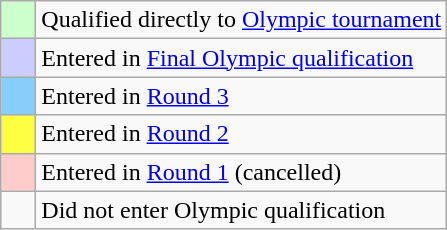<table class="wikitable">
<tr>
<td style="background: #ccffcc;">    </td>
<td>Qualified directly to <a href='#'>Olympic tournament</a></td>
</tr>
<tr>
<td style="background: #ccccff;">    </td>
<td>Entered in <a href='#'>Final Olympic qualification</a></td>
</tr>
<tr>
<td style="background: #87cefa;">    </td>
<td>Entered in <a href='#'>Round 3</a></td>
</tr>
<tr>
<td style="background: #ffff42;">    </td>
<td>Entered in <a href='#'>Round 2</a></td>
</tr>
<tr>
<td style="background: #ffcccc;">    </td>
<td>Entered in <a href='#'>Round 1</a> (cancelled)</td>
</tr>
<tr>
<td style="background:">    </td>
<td>Did not enter Olympic qualification</td>
</tr>
</table>
